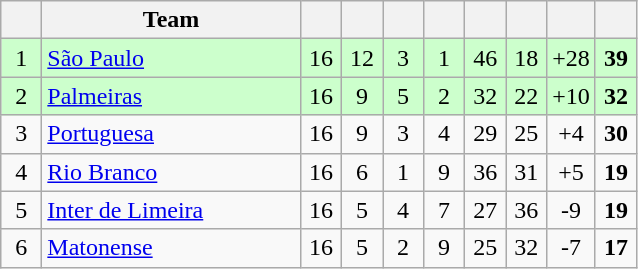<table class="wikitable" style="text-align: center;">
<tr>
<th width=20></th>
<th width=165>Team</th>
<th width=20></th>
<th width=20></th>
<th width=20></th>
<th width=20></th>
<th width=20></th>
<th width=20></th>
<th width=20></th>
<th width=20></th>
</tr>
<tr bgcolor="#ccffcc">
<td>1</td>
<td align=left><a href='#'>São Paulo</a></td>
<td>16</td>
<td>12</td>
<td>3</td>
<td>1</td>
<td>46</td>
<td>18</td>
<td>+28</td>
<td><strong>39</strong></td>
</tr>
<tr bgcolor="#ccffcc">
<td>2</td>
<td align=left><a href='#'>Palmeiras</a></td>
<td>16</td>
<td>9</td>
<td>5</td>
<td>2</td>
<td>32</td>
<td>22</td>
<td>+10</td>
<td><strong>32</strong></td>
</tr>
<tr>
<td>3</td>
<td align=left><a href='#'>Portuguesa</a></td>
<td>16</td>
<td>9</td>
<td>3</td>
<td>4</td>
<td>29</td>
<td>25</td>
<td>+4</td>
<td><strong>30</strong></td>
</tr>
<tr>
<td>4</td>
<td align=left><a href='#'>Rio Branco</a></td>
<td>16</td>
<td>6</td>
<td>1</td>
<td>9</td>
<td>36</td>
<td>31</td>
<td>+5</td>
<td><strong>19</strong></td>
</tr>
<tr>
<td>5</td>
<td align=left><a href='#'>Inter de Limeira</a></td>
<td>16</td>
<td>5</td>
<td>4</td>
<td>7</td>
<td>27</td>
<td>36</td>
<td>-9</td>
<td><strong>19</strong></td>
</tr>
<tr>
<td>6</td>
<td align=left><a href='#'>Matonense</a></td>
<td>16</td>
<td>5</td>
<td>2</td>
<td>9</td>
<td>25</td>
<td>32</td>
<td>-7</td>
<td><strong>17</strong></td>
</tr>
</table>
